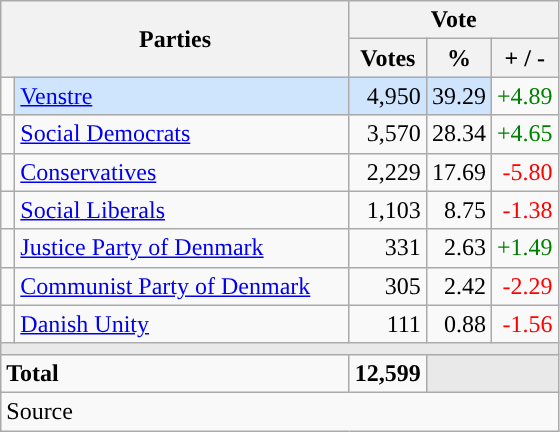<table class="wikitable" style="text-align:right;">
<tr>
<th style="text-align:centre;" rowspan="2" colspan="2" width="225">Parties</th>
<th colspan="3">Vote</th>
</tr>
<tr>
<th width="15">Votes</th>
<th width="15">%</th>
<th width="15">+ / -</th>
</tr>
<tr>
<td width="2" style="color:inherit;background:"></td>
<td bgcolor=#cfe5fe  align="left"><a href='#'>Venstre</a></td>
<td bgcolor=#cfe5fe>4,950</td>
<td bgcolor=#cfe5fe>39.29</td>
<td style=color:green;>+4.89</td>
</tr>
<tr>
<td width="2" style="color:inherit;background:"></td>
<td align="left"><a href='#'>Social Democrats</a></td>
<td>3,570</td>
<td>28.34</td>
<td style=color:green;>+4.65</td>
</tr>
<tr>
<td width="2" style="color:inherit;background:"></td>
<td align="left"><a href='#'>Conservatives</a></td>
<td>2,229</td>
<td>17.69</td>
<td style=color:red;>-5.80</td>
</tr>
<tr>
<td width="2" style="color:inherit;background:"></td>
<td align="left"><a href='#'>Social Liberals</a></td>
<td>1,103</td>
<td>8.75</td>
<td style=color:red;>-1.38</td>
</tr>
<tr>
<td width="2" style="color:inherit;background:"></td>
<td align="left"><a href='#'>Justice Party of Denmark</a></td>
<td>331</td>
<td>2.63</td>
<td style=color:green;>+1.49</td>
</tr>
<tr>
<td width="2" style="color:inherit;background:"></td>
<td align="left"><a href='#'>Communist Party of Denmark</a></td>
<td>305</td>
<td>2.42</td>
<td style=color:red;>-2.29</td>
</tr>
<tr>
<td width="2" style="color:inherit;background:"></td>
<td align="left"><a href='#'>Danish Unity</a></td>
<td>111</td>
<td>0.88</td>
<td style=color:red;>-1.56</td>
</tr>
<tr>
<td colspan="7" bgcolor="#E9E9E9"></td>
</tr>
<tr>
<td align="left" colspan="2"><strong>Total</strong></td>
<td><strong>12,599</strong></td>
<td bgcolor="#E9E9E9" colspan="2"></td>
</tr>
<tr>
<td align="left" colspan="6">Source</td>
</tr>
</table>
